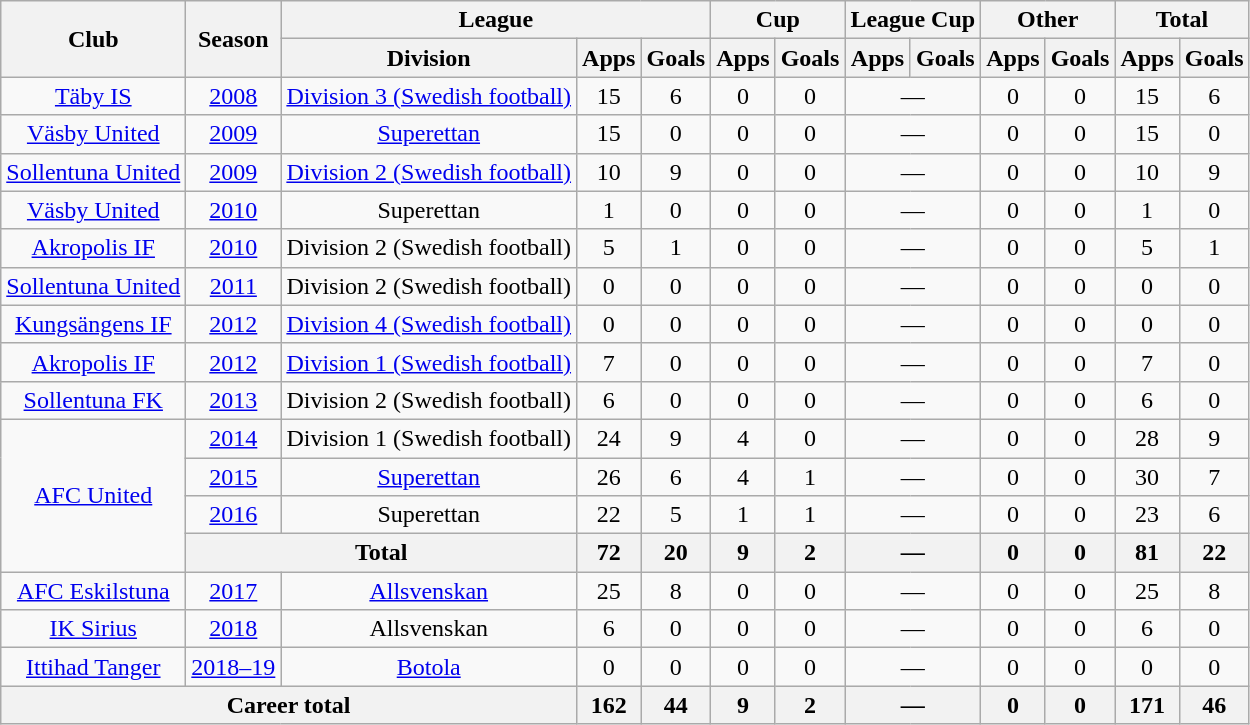<table class="wikitable" style="text-align:center;">
<tr>
<th rowspan="2">Club</th>
<th rowspan="2">Season</th>
<th colspan="3">League</th>
<th colspan="2">Cup</th>
<th colspan="2">League Cup</th>
<th colspan="2">Other</th>
<th colspan="2">Total</th>
</tr>
<tr>
<th>Division</th>
<th>Apps</th>
<th>Goals</th>
<th>Apps</th>
<th>Goals</th>
<th>Apps</th>
<th>Goals</th>
<th>Apps</th>
<th>Goals</th>
<th>Apps</th>
<th>Goals</th>
</tr>
<tr>
<td><a href='#'>Täby IS</a></td>
<td><a href='#'>2008</a></td>
<td><a href='#'>Division 3 (Swedish football)</a></td>
<td>15</td>
<td>6</td>
<td>0</td>
<td>0</td>
<td colspan=2>—</td>
<td>0</td>
<td>0</td>
<td>15</td>
<td>6</td>
</tr>
<tr>
<td><a href='#'>Väsby United</a></td>
<td><a href='#'>2009</a></td>
<td><a href='#'>Superettan</a></td>
<td>15</td>
<td>0</td>
<td>0</td>
<td>0</td>
<td colspan=2>—</td>
<td>0</td>
<td>0</td>
<td>15</td>
<td>0</td>
</tr>
<tr>
<td><a href='#'>Sollentuna United</a></td>
<td><a href='#'>2009</a></td>
<td><a href='#'>Division 2 (Swedish football)</a></td>
<td>10</td>
<td>9</td>
<td>0</td>
<td>0</td>
<td colspan=2>—</td>
<td>0</td>
<td>0</td>
<td>10</td>
<td>9</td>
</tr>
<tr>
<td><a href='#'>Väsby United</a></td>
<td><a href='#'>2010</a></td>
<td>Superettan</td>
<td>1</td>
<td>0</td>
<td>0</td>
<td>0</td>
<td colspan=2>—</td>
<td>0</td>
<td>0</td>
<td>1</td>
<td>0</td>
</tr>
<tr>
<td><a href='#'>Akropolis IF</a></td>
<td><a href='#'>2010</a></td>
<td>Division 2 (Swedish football)</td>
<td>5</td>
<td>1</td>
<td>0</td>
<td>0</td>
<td colspan=2>—</td>
<td>0</td>
<td>0</td>
<td>5</td>
<td>1</td>
</tr>
<tr>
<td><a href='#'>Sollentuna United</a></td>
<td><a href='#'>2011</a></td>
<td>Division 2 (Swedish football)</td>
<td>0</td>
<td>0</td>
<td>0</td>
<td>0</td>
<td colspan=2>—</td>
<td>0</td>
<td>0</td>
<td>0</td>
<td>0</td>
</tr>
<tr>
<td><a href='#'>Kungsängens IF</a></td>
<td><a href='#'>2012</a></td>
<td><a href='#'>Division 4 (Swedish football)</a></td>
<td>0</td>
<td>0</td>
<td>0</td>
<td>0</td>
<td colspan=2>—</td>
<td>0</td>
<td>0</td>
<td>0</td>
<td>0</td>
</tr>
<tr>
<td><a href='#'>Akropolis IF</a></td>
<td><a href='#'>2012</a></td>
<td><a href='#'>Division 1 (Swedish football)</a></td>
<td>7</td>
<td>0</td>
<td>0</td>
<td>0</td>
<td colspan=2>—</td>
<td>0</td>
<td>0</td>
<td>7</td>
<td>0</td>
</tr>
<tr>
<td><a href='#'>Sollentuna FK</a></td>
<td><a href='#'>2013</a></td>
<td>Division 2 (Swedish football)</td>
<td>6</td>
<td>0</td>
<td>0</td>
<td>0</td>
<td colspan=2>—</td>
<td>0</td>
<td>0</td>
<td>6</td>
<td>0</td>
</tr>
<tr>
<td rowspan=4><a href='#'>AFC United</a></td>
<td><a href='#'>2014</a></td>
<td>Division 1 (Swedish football)</td>
<td>24</td>
<td>9</td>
<td>4</td>
<td>0</td>
<td colspan=2>—</td>
<td>0</td>
<td>0</td>
<td>28</td>
<td>9</td>
</tr>
<tr>
<td><a href='#'>2015</a></td>
<td><a href='#'>Superettan</a></td>
<td>26</td>
<td>6</td>
<td>4</td>
<td>1</td>
<td colspan=2>—</td>
<td>0</td>
<td>0</td>
<td>30</td>
<td>7</td>
</tr>
<tr>
<td><a href='#'>2016</a></td>
<td>Superettan</td>
<td>22</td>
<td>5</td>
<td>1</td>
<td>1</td>
<td colspan=2>—</td>
<td>0</td>
<td>0</td>
<td>23</td>
<td>6</td>
</tr>
<tr>
<th colspan=2>Total</th>
<th>72</th>
<th>20</th>
<th>9</th>
<th>2</th>
<th colspan=2>—</th>
<th>0</th>
<th>0</th>
<th>81</th>
<th>22</th>
</tr>
<tr>
<td><a href='#'>AFC Eskilstuna</a></td>
<td><a href='#'>2017</a></td>
<td><a href='#'>Allsvenskan</a></td>
<td>25</td>
<td>8</td>
<td>0</td>
<td>0</td>
<td colspan=2>—</td>
<td>0</td>
<td>0</td>
<td>25</td>
<td>8</td>
</tr>
<tr>
<td><a href='#'>IK Sirius</a></td>
<td><a href='#'>2018</a></td>
<td>Allsvenskan</td>
<td>6</td>
<td>0</td>
<td>0</td>
<td>0</td>
<td colspan=2>—</td>
<td>0</td>
<td>0</td>
<td>6</td>
<td>0</td>
</tr>
<tr>
<td><a href='#'>Ittihad Tanger</a></td>
<td><a href='#'>2018–19</a></td>
<td><a href='#'>Botola</a></td>
<td>0</td>
<td>0</td>
<td>0</td>
<td>0</td>
<td colspan=2>—</td>
<td>0</td>
<td>0</td>
<td>0</td>
<td>0</td>
</tr>
<tr>
<th colspan="3">Career total</th>
<th>162</th>
<th>44</th>
<th>9</th>
<th>2</th>
<th colspan=2>—</th>
<th>0</th>
<th>0</th>
<th>171</th>
<th>46</th>
</tr>
</table>
